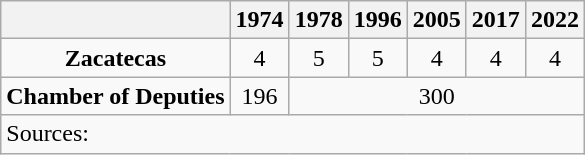<table class="wikitable" style="text-align: center">
<tr>
<th></th>
<th>1974</th>
<th>1978</th>
<th>1996</th>
<th>2005</th>
<th>2017</th>
<th>2022</th>
</tr>
<tr>
<td><strong>Zacatecas</strong></td>
<td>4</td>
<td>5</td>
<td>5</td>
<td>4</td>
<td>4</td>
<td>4</td>
</tr>
<tr>
<td><strong>Chamber of Deputies</strong></td>
<td>196</td>
<td colspan=5>300</td>
</tr>
<tr>
<td colspan=7 style="text-align: left">Sources: </td>
</tr>
</table>
